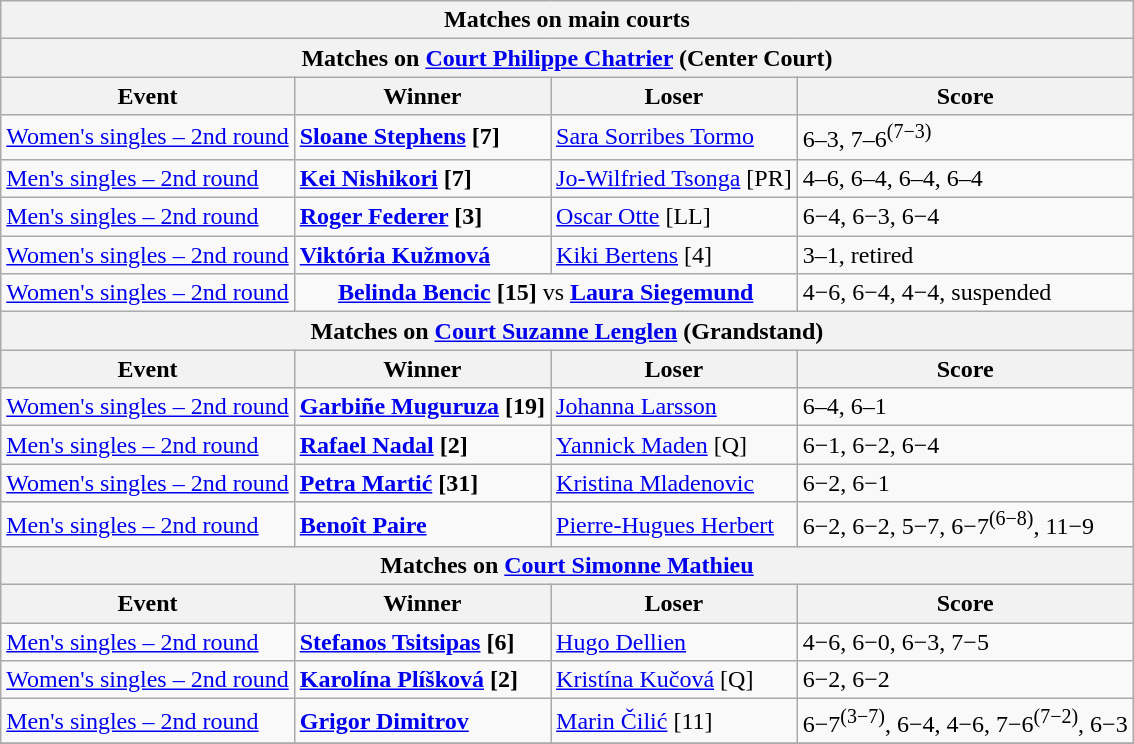<table class="wikitable">
<tr>
<th colspan=4 style=white-space:nowrap>Matches on main courts</th>
</tr>
<tr>
<th colspan=4>Matches on <a href='#'>Court Philippe Chatrier</a> (Center Court)</th>
</tr>
<tr>
<th>Event</th>
<th>Winner</th>
<th>Loser</th>
<th>Score</th>
</tr>
<tr>
<td><a href='#'>Women's singles – 2nd round</a></td>
<td> <strong><a href='#'>Sloane Stephens</a> [7]</strong></td>
<td> <a href='#'>Sara Sorribes Tormo</a></td>
<td>6–3, 7–6<sup>(7−3)</sup></td>
</tr>
<tr>
<td><a href='#'>Men's singles – 2nd round</a></td>
<td> <strong><a href='#'>Kei Nishikori</a> [7]</strong></td>
<td> <a href='#'>Jo-Wilfried Tsonga</a> [PR]</td>
<td>4–6, 6–4, 6–4, 6–4</td>
</tr>
<tr>
<td><a href='#'>Men's singles – 2nd round</a></td>
<td> <strong><a href='#'>Roger Federer</a> [3]</strong></td>
<td> <a href='#'>Oscar Otte</a> [LL]</td>
<td>6−4, 6−3, 6−4</td>
</tr>
<tr>
<td><a href='#'>Women's singles – 2nd round</a></td>
<td> <strong><a href='#'>Viktória Kužmová</a></strong></td>
<td> <a href='#'>Kiki Bertens</a> [4]</td>
<td>3–1, retired</td>
</tr>
<tr>
<td><a href='#'>Women's singles – 2nd round</a></td>
<td colspan="2" align="center"> <strong><a href='#'>Belinda Bencic</a> [15]</strong> vs  <strong><a href='#'>Laura Siegemund</a></strong></td>
<td>4−6, 6−4, 4−4, suspended</td>
</tr>
<tr>
<th colspan=4>Matches on <a href='#'>Court Suzanne Lenglen</a> (Grandstand)</th>
</tr>
<tr>
<th>Event</th>
<th>Winner</th>
<th>Loser</th>
<th>Score</th>
</tr>
<tr>
<td><a href='#'>Women's singles – 2nd round</a></td>
<td> <strong><a href='#'>Garbiñe Muguruza</a> [19]</strong></td>
<td> <a href='#'>Johanna Larsson</a></td>
<td>6–4, 6–1</td>
</tr>
<tr>
<td><a href='#'>Men's singles – 2nd round</a></td>
<td> <strong><a href='#'>Rafael Nadal</a> [2]</strong></td>
<td> <a href='#'>Yannick Maden</a> [Q]</td>
<td>6−1, 6−2, 6−4</td>
</tr>
<tr>
<td><a href='#'>Women's singles – 2nd round</a></td>
<td> <strong><a href='#'>Petra Martić</a> [31]</strong></td>
<td> <a href='#'>Kristina Mladenovic</a></td>
<td>6−2, 6−1</td>
</tr>
<tr>
<td><a href='#'>Men's singles – 2nd round</a></td>
<td> <strong><a href='#'>Benoît Paire</a></strong></td>
<td> <a href='#'>Pierre-Hugues Herbert</a></td>
<td>6−2, 6−2, 5−7, 6−7<sup>(6−8)</sup>, 11−9</td>
</tr>
<tr>
<th colspan=4>Matches on <a href='#'>Court Simonne Mathieu</a></th>
</tr>
<tr>
<th>Event</th>
<th>Winner</th>
<th>Loser</th>
<th>Score</th>
</tr>
<tr>
<td><a href='#'>Men's singles – 2nd round</a></td>
<td> <strong><a href='#'>Stefanos Tsitsipas</a> [6]</strong></td>
<td> <a href='#'>Hugo Dellien</a></td>
<td>4−6, 6−0, 6−3, 7−5</td>
</tr>
<tr>
<td><a href='#'>Women's singles – 2nd round</a></td>
<td> <strong><a href='#'>Karolína Plíšková</a> [2]</strong></td>
<td> <a href='#'>Kristína Kučová</a> [Q]</td>
<td>6−2, 6−2</td>
</tr>
<tr>
<td><a href='#'>Men's singles – 2nd round</a></td>
<td> <strong><a href='#'>Grigor Dimitrov</a></strong></td>
<td> <a href='#'>Marin Čilić</a> [11]</td>
<td>6−7<sup>(3−7)</sup>, 6−4, 4−6, 7−6<sup>(7−2)</sup>, 6−3</td>
</tr>
<tr>
</tr>
</table>
